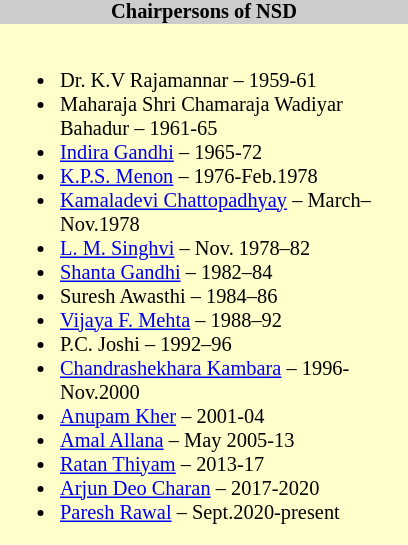<table class="toccolours" style="float: right; margin-left: 1em; font-size: 85%; background:#ffffcc; color:black; width:20em; max-width: 85%;" cellspacing="0" cellpadding="0">
<tr>
<th style="background-color:#cccccc;">Chairpersons of NSD</th>
</tr>
<tr>
<td style="text-align: left;"><br><ul><li>Dr. K.V Rajamannar – 1959-61</li><li>Maharaja Shri Chamaraja Wadiyar Bahadur – 1961-65</li><li><a href='#'>Indira Gandhi</a> – 1965-72</li><li><a href='#'>K.P.S. Menon</a> – 1976-Feb.1978</li><li><a href='#'>Kamaladevi Chattopadhyay</a> – March–Nov.1978</li><li><a href='#'>L. M. Singhvi</a> – Nov. 1978–82</li><li><a href='#'>Shanta Gandhi</a> – 1982–84</li><li>Suresh Awasthi – 1984–86</li><li><a href='#'>Vijaya F. Mehta</a> – 1988–92</li><li>P.C. Joshi – 1992–96</li><li><a href='#'>Chandrashekhara Kambara</a> – 1996-Nov.2000</li><li><a href='#'>Anupam Kher</a> – 2001-04</li><li><a href='#'>Amal Allana</a> – May 2005-13</li><li><a href='#'>Ratan Thiyam</a> – 2013-17</li><li><a href='#'>Arjun Deo Charan</a> – 2017-2020</li><li><a href='#'>Paresh Rawal</a> – Sept.2020-present</li></ul></td>
</tr>
</table>
